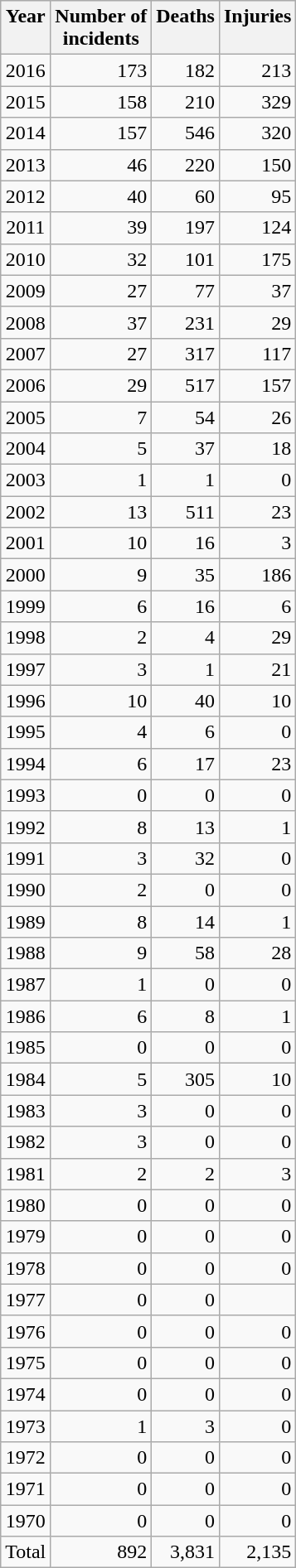<table class="wikitable sortable collapsible" style="text-align:right">
<tr style="background:#ececec; vertical-align:top;">
<th>Year</th>
<th>Number of<br>incidents</th>
<th>Deaths</th>
<th>Injuries</th>
</tr>
<tr>
<td align=center>2016</td>
<td>173</td>
<td>182</td>
<td>213</td>
</tr>
<tr>
<td align=center>2015</td>
<td>158</td>
<td>210</td>
<td>329</td>
</tr>
<tr>
<td align=center>2014</td>
<td>157</td>
<td>546</td>
<td>320</td>
</tr>
<tr>
<td align=center>2013</td>
<td>46</td>
<td>220</td>
<td>150</td>
</tr>
<tr>
<td align=center>2012</td>
<td>40</td>
<td>60</td>
<td>95</td>
</tr>
<tr>
<td align=center>2011</td>
<td>39</td>
<td>197</td>
<td>124</td>
</tr>
<tr>
<td align=center>2010</td>
<td>32</td>
<td>101</td>
<td>175</td>
</tr>
<tr>
<td align=center>2009</td>
<td>27</td>
<td>77</td>
<td>37</td>
</tr>
<tr>
<td align=center>2008</td>
<td>37</td>
<td>231</td>
<td>29</td>
</tr>
<tr>
<td align=center>2007</td>
<td>27</td>
<td>317</td>
<td>117</td>
</tr>
<tr>
<td align=center>2006</td>
<td>29</td>
<td>517</td>
<td>157</td>
</tr>
<tr>
<td align=center>2005</td>
<td>7</td>
<td>54</td>
<td>26</td>
</tr>
<tr>
<td align=center>2004</td>
<td>5</td>
<td>37</td>
<td>18</td>
</tr>
<tr>
<td align=center>2003</td>
<td>1</td>
<td>1</td>
<td>0</td>
</tr>
<tr>
<td align=center>2002</td>
<td>13</td>
<td>511</td>
<td>23</td>
</tr>
<tr>
<td align=center>2001</td>
<td>10</td>
<td>16</td>
<td>3</td>
</tr>
<tr>
<td align=center>2000</td>
<td>9</td>
<td>35</td>
<td>186</td>
</tr>
<tr>
<td align=center>1999</td>
<td>6</td>
<td>16</td>
<td>6</td>
</tr>
<tr>
<td align=center>1998</td>
<td>2</td>
<td>4</td>
<td>29</td>
</tr>
<tr>
<td align=center>1997</td>
<td>3</td>
<td>1</td>
<td>21</td>
</tr>
<tr>
<td align=center>1996</td>
<td>10</td>
<td>40</td>
<td>10</td>
</tr>
<tr>
<td align=center>1995</td>
<td>4</td>
<td>6</td>
<td>0</td>
</tr>
<tr>
<td align=center>1994</td>
<td>6</td>
<td>17</td>
<td>23</td>
</tr>
<tr>
<td align=center>1993</td>
<td>0</td>
<td>0</td>
<td>0</td>
</tr>
<tr>
<td align=center>1992</td>
<td>8</td>
<td>13</td>
<td>1</td>
</tr>
<tr>
<td align=center>1991</td>
<td>3</td>
<td>32</td>
<td>0</td>
</tr>
<tr>
<td align=center>1990</td>
<td>2</td>
<td>0</td>
<td>0</td>
</tr>
<tr>
<td align=center>1989</td>
<td>8</td>
<td>14</td>
<td>1</td>
</tr>
<tr>
<td align=center>1988</td>
<td>9</td>
<td>58</td>
<td>28</td>
</tr>
<tr>
<td align=center>1987</td>
<td>1</td>
<td>0</td>
<td>0</td>
</tr>
<tr>
<td align=center>1986</td>
<td>6</td>
<td>8</td>
<td>1</td>
</tr>
<tr>
<td align=center>1985</td>
<td>0</td>
<td>0</td>
<td>0</td>
</tr>
<tr>
<td align=center>1984</td>
<td>5</td>
<td>305</td>
<td>10</td>
</tr>
<tr>
<td align=center>1983</td>
<td>3</td>
<td>0</td>
<td>0</td>
</tr>
<tr>
<td align=center>1982</td>
<td>3</td>
<td>0</td>
<td>0</td>
</tr>
<tr>
<td align=center>1981</td>
<td>2</td>
<td>2</td>
<td>3</td>
</tr>
<tr>
<td align=center>1980</td>
<td>0</td>
<td>0</td>
<td>0</td>
</tr>
<tr>
<td align=center>1979</td>
<td>0</td>
<td>0</td>
<td>0</td>
</tr>
<tr>
<td align=center>1978</td>
<td>0</td>
<td>0</td>
<td>0</td>
</tr>
<tr>
<td align=center>1977</td>
<td>0</td>
<td>0</td>
<td></td>
</tr>
<tr>
<td align=center>1976</td>
<td>0</td>
<td>0</td>
<td>0</td>
</tr>
<tr>
<td align=center>1975</td>
<td>0</td>
<td>0</td>
<td>0</td>
</tr>
<tr>
<td align=center>1974</td>
<td>0</td>
<td>0</td>
<td>0</td>
</tr>
<tr>
<td align=center>1973</td>
<td>1</td>
<td>3</td>
<td>0</td>
</tr>
<tr>
<td align=center>1972</td>
<td>0</td>
<td>0</td>
<td>0</td>
</tr>
<tr>
<td align=center>1971</td>
<td>0</td>
<td>0</td>
<td>0</td>
</tr>
<tr>
<td align=center>1970</td>
<td>0</td>
<td>0</td>
<td>0</td>
</tr>
<tr>
<td align=center>Total</td>
<td>892</td>
<td>3,831</td>
<td>2,135</td>
</tr>
</table>
